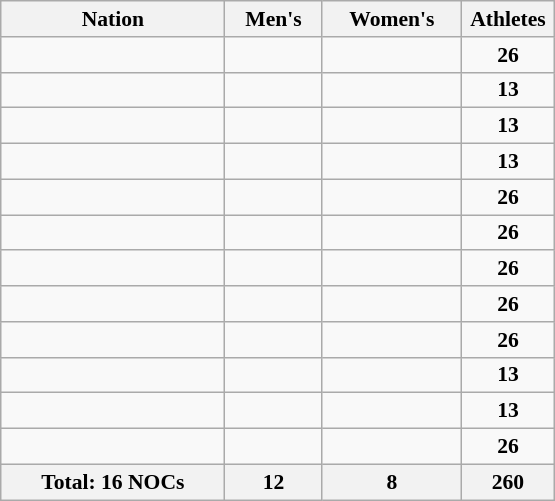<table class="wikitable sortable" width=370 style="text-align:center; font-size:90%">
<tr>
<th>Nation</th>
<th>Men's</th>
<th>Women's</th>
<th width=55>Athletes</th>
</tr>
<tr>
<td style="text-align:left;"></td>
<td></td>
<td></td>
<td><strong>26</strong></td>
</tr>
<tr>
<td style="text-align:left;"></td>
<td></td>
<td></td>
<td><strong>13</strong></td>
</tr>
<tr>
<td style="text-align:left;"></td>
<td></td>
<td></td>
<td><strong>13</strong></td>
</tr>
<tr>
<td style="text-align:left;"></td>
<td></td>
<td></td>
<td><strong>13</strong></td>
</tr>
<tr>
<td style="text-align:left;"></td>
<td></td>
<td></td>
<td><strong>26</strong></td>
</tr>
<tr>
<td style="text-align:left;"></td>
<td></td>
<td></td>
<td><strong>26</strong></td>
</tr>
<tr>
<td style="text-align:left;"></td>
<td></td>
<td></td>
<td><strong>26</strong></td>
</tr>
<tr>
<td style="text-align:left;"></td>
<td></td>
<td></td>
<td><strong>26</strong></td>
</tr>
<tr>
<td style="text-align:left;"></td>
<td></td>
<td></td>
<td><strong>26</strong></td>
</tr>
<tr>
<td style="text-align:left;"></td>
<td></td>
<td></td>
<td><strong>13</strong></td>
</tr>
<tr>
<td style="text-align:left;"></td>
<td></td>
<td></td>
<td><strong>13</strong></td>
</tr>
<tr>
<td style="text-align:left;"></td>
<td></td>
<td></td>
<td><strong>26</strong></td>
</tr>
<tr>
<th>Total: 16 NOCs</th>
<th>12</th>
<th>8</th>
<th>260</th>
</tr>
</table>
